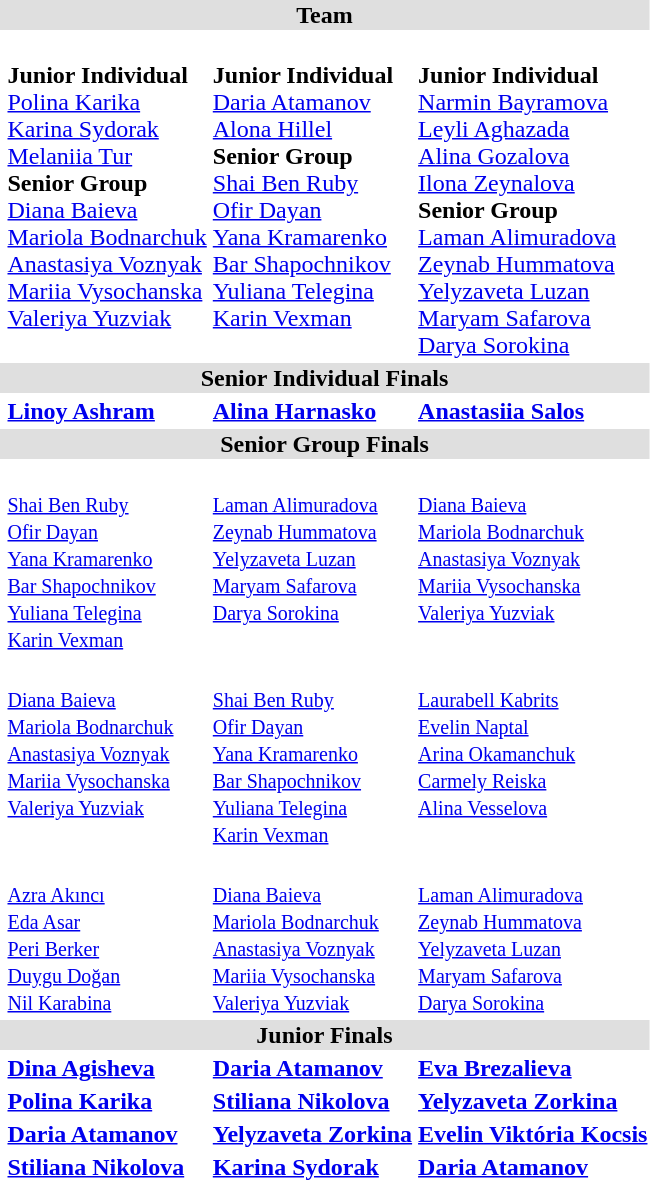<table>
<tr bgcolor="DFDFDF">
<td colspan="4" align="center"><strong>Team</strong></td>
</tr>
<tr>
<th scope=row style="text-align:left"><br></th>
<td valign="top"><strong></strong><br><strong>Junior Individual</strong><br><a href='#'>Polina Karika</a><br><a href='#'>Karina Sydorak</a><br><a href='#'>Melaniia Tur</a><br><strong>Senior Group</strong><br><a href='#'>Diana Baieva</a><br><a href='#'>Mariola Bodnarchuk</a><br><a href='#'>Anastasiya Voznyak</a><br><a href='#'>Mariia Vysochanska</a><br><a href='#'>Valeriya Yuzviak</a></td>
<td valign="top"><strong></strong><br><strong>Junior Individual</strong><br><a href='#'>Daria Atamanov</a><br><a href='#'>Alona Hillel</a><br><strong>Senior Group</strong><br><a href='#'>Shai Ben Ruby</a><br><a href='#'>Ofir Dayan</a><br><a href='#'>Yana Kramarenko</a><br><a href='#'>Bar Shapochnikov</a><br><a href='#'>Yuliana Telegina</a><br><a href='#'>Karin Vexman</a></td>
<td valign="top"><strong></strong><br><strong>Junior Individual</strong><br><a href='#'>Narmin Bayramova</a><br><a href='#'>Leyli Aghazada</a><br><a href='#'>Alina Gozalova</a><br><a href='#'>Ilona Zeynalova</a><br><strong>Senior Group</strong><br><a href='#'>Laman Alimuradova</a><br><a href='#'>Zeynab Hummatova</a><br><a href='#'>Yelyzaveta Luzan</a><br><a href='#'>Maryam Safarova</a><br><a href='#'>Darya Sorokina</a></td>
</tr>
<tr bgcolor="DFDFDF">
<td colspan="4" align="center"><strong>Senior Individual Finals </strong></td>
</tr>
<tr>
<th scope=row style="text-align:left"><br></th>
<td><strong><a href='#'>Linoy Ashram</a></strong><br><small></small></td>
<td><strong><a href='#'>Alina Harnasko</a></strong><br><small></small></td>
<td><strong><a href='#'>Anastasiia Salos</a></strong><br><small></small></td>
</tr>
<tr bgcolor="DFDFDF">
<td colspan="4" align="center"><strong>Senior Group Finals</strong></td>
</tr>
<tr>
<th scope=row style="text-align:left"><br></th>
<td valign="top"><strong></strong><br><small><a href='#'>Shai Ben Ruby</a><br><a href='#'>Ofir Dayan</a><br><a href='#'>Yana Kramarenko</a><br><a href='#'>Bar Shapochnikov</a><br><a href='#'>Yuliana Telegina</a><br><a href='#'>Karin Vexman</a></small></td>
<td valign="top"><strong></strong><br><small><a href='#'>Laman Alimuradova</a><br><a href='#'>Zeynab Hummatova</a><br><a href='#'>Yelyzaveta Luzan</a><br><a href='#'>Maryam Safarova</a><br><a href='#'>Darya Sorokina</a></small></td>
<td valign="top"><strong></strong><br><small><a href='#'>Diana Baieva</a><br><a href='#'>Mariola Bodnarchuk</a><br><a href='#'>Anastasiya Voznyak</a><br><a href='#'>Mariia Vysochanska</a><br><a href='#'>Valeriya Yuzviak</a></small></td>
</tr>
<tr>
<th scope=row style="text-align:left"><br></th>
<td valign="top"><strong></strong><br><small><a href='#'>Diana Baieva</a><br><a href='#'>Mariola Bodnarchuk</a><br><a href='#'>Anastasiya Voznyak</a><br><a href='#'>Mariia Vysochanska</a><br><a href='#'>Valeriya Yuzviak</a></small></td>
<td valign="top"><strong></strong><br><small><a href='#'>Shai Ben Ruby</a><br><a href='#'>Ofir Dayan</a><br><a href='#'>Yana Kramarenko</a><br><a href='#'>Bar Shapochnikov</a><br><a href='#'>Yuliana Telegina</a><br><a href='#'>Karin Vexman</a></small></td>
<td valign="top"><strong></strong><br><small><a href='#'>Laurabell Kabrits</a><br><a href='#'>Evelin Naptal</a><br><a href='#'>Arina Okamanchuk</a><br><a href='#'>Carmely Reiska</a><br><a href='#'>Alina Vesselova</a></small></td>
</tr>
<tr>
<th scope=row style="text-align:left"><br></th>
<td valign="top"><strong></strong><br><small><a href='#'>Azra Akıncı</a><br><a href='#'>Eda Asar</a><br><a href='#'>Peri Berker</a><br><a href='#'>Duygu Doğan</a><br><a href='#'>Nil Karabina</a></small></td>
<td valign="top"><strong></strong><br><small><a href='#'>Diana Baieva</a><br><a href='#'>Mariola Bodnarchuk</a><br><a href='#'>Anastasiya Voznyak</a><br><a href='#'>Mariia Vysochanska</a><br><a href='#'>Valeriya Yuzviak</a></small></td>
<td valign="top"><strong></strong><br><small><a href='#'>Laman Alimuradova</a><br><a href='#'>Zeynab Hummatova</a><br><a href='#'>Yelyzaveta Luzan</a><br><a href='#'>Maryam Safarova</a><br><a href='#'>Darya Sorokina</a></small></td>
</tr>
<tr bgcolor="DFDFDF">
<td colspan="4" align="center"><strong>Junior Finals</strong></td>
</tr>
<tr>
<th scope=row style="text-align:left"><br></th>
<td><strong><a href='#'>Dina Agisheva</a></strong><br><small></small></td>
<td><strong><a href='#'>Daria Atamanov</a></strong><br><small></small></td>
<td><strong><a href='#'>Eva Brezalieva</a></strong><br><small></small></td>
</tr>
<tr>
<th scope=row style="text-align:left"><br></th>
<td><strong><a href='#'>Polina Karika</a></strong><br><small></small></td>
<td><strong><a href='#'>Stiliana Nikolova</a></strong><br><small></small></td>
<td><strong><a href='#'>Yelyzaveta Zorkina</a></strong><br><small></small></td>
</tr>
<tr>
<th scope=row style="text-align:left"><br></th>
<td><strong><a href='#'>Daria Atamanov</a></strong><br><small></small></td>
<td><strong><a href='#'>Yelyzaveta Zorkina</a></strong><br><small></small></td>
<td><strong><a href='#'>Evelin Viktória Kocsis</a></strong><br><small></small></td>
</tr>
<tr>
<th scope=row style="text-align:left"><br></th>
<td><strong><a href='#'>Stiliana Nikolova</a></strong><br><small></small></td>
<td><strong><a href='#'>Karina Sydorak</a></strong><br><small></small></td>
<td><strong><a href='#'>Daria Atamanov</a></strong><br><small></small></td>
</tr>
</table>
